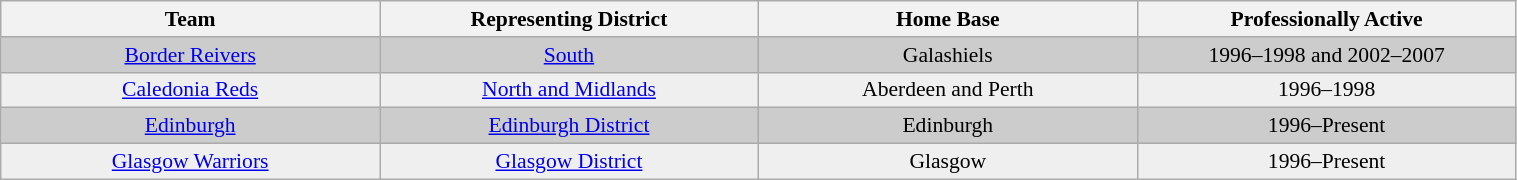<table class="wikitable" style="font-size:90%; width: 80%; text-align: center;">
<tr>
<th width=20%>Team</th>
<th width=20%>Representing District</th>
<th width=20%>Home Base</th>
<th width=20%>Professionally Active</th>
</tr>
<tr style="background: #cccccc;">
<td><a href='#'>Border Reivers</a></td>
<td><a href='#'>South</a></td>
<td>Galashiels</td>
<td>1996–1998 and 2002–2007</td>
</tr>
<tr style="background: #efefef;">
<td><a href='#'>Caledonia Reds</a></td>
<td><a href='#'>North and Midlands</a></td>
<td>Aberdeen and Perth</td>
<td>1996–1998</td>
</tr>
<tr style="background: #cccccc;">
<td><a href='#'>Edinburgh</a></td>
<td><a href='#'>Edinburgh District</a></td>
<td>Edinburgh</td>
<td>1996–Present</td>
</tr>
<tr style="background: #efefef;">
<td><a href='#'>Glasgow Warriors</a></td>
<td><a href='#'>Glasgow District</a></td>
<td>Glasgow</td>
<td>1996–Present</td>
</tr>
</table>
